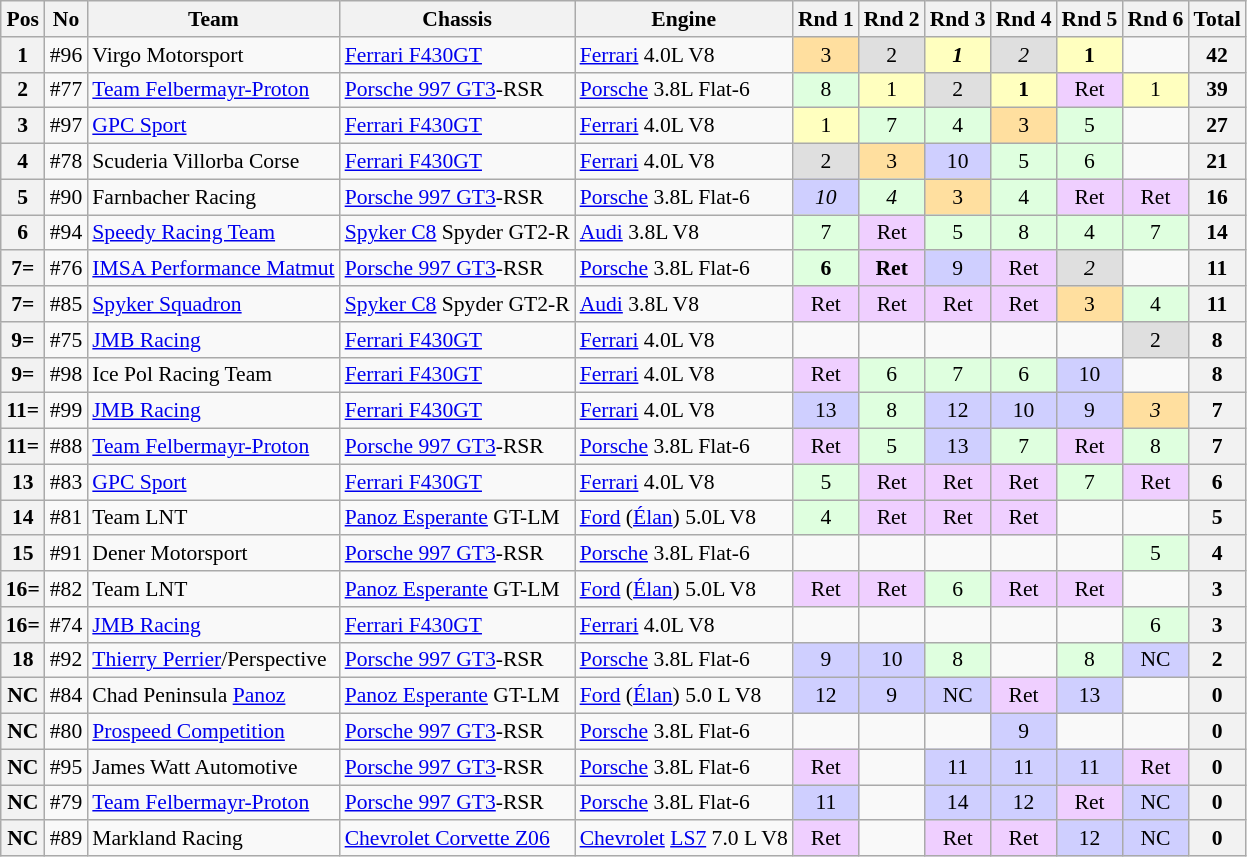<table class="wikitable" style="font-size: 90%;">
<tr>
<th>Pos</th>
<th>No</th>
<th>Team</th>
<th>Chassis</th>
<th>Engine</th>
<th>Rnd 1</th>
<th>Rnd 2</th>
<th>Rnd 3</th>
<th>Rnd 4</th>
<th>Rnd 5</th>
<th>Rnd 6</th>
<th>Total</th>
</tr>
<tr>
<th>1</th>
<td>#96</td>
<td> Virgo Motorsport</td>
<td><a href='#'>Ferrari F430GT</a></td>
<td><a href='#'>Ferrari</a> 4.0L V8</td>
<td align="center" style="background:#FFDF9F;">3</td>
<td align="center" style="background:#DFDFDF;">2</td>
<td align="center" style="background:#FFFFBF;"><strong><em>1</em></strong></td>
<td align="center" style="background:#DFDFDF;"><em>2</em></td>
<td align="center" style="background:#FFFFBF;"><strong>1</strong></td>
<td></td>
<th align="center">42</th>
</tr>
<tr>
<th>2</th>
<td>#77</td>
<td> <a href='#'>Team Felbermayr-Proton</a></td>
<td><a href='#'>Porsche 997 GT3</a>-RSR</td>
<td><a href='#'>Porsche</a> 3.8L Flat-6</td>
<td align="center" style="background:#DFFFDF;">8</td>
<td align="center" style="background:#FFFFBF;">1</td>
<td align="center" style="background:#DFDFDF;">2</td>
<td align="center" style="background:#FFFFBF;"><strong>1</strong></td>
<td align="center" style="background:#EFCFFF;">Ret</td>
<td align="center" style="background:#FFFFBF;">1</td>
<th align="center">39</th>
</tr>
<tr>
<th>3</th>
<td>#97</td>
<td> <a href='#'>GPC Sport</a></td>
<td><a href='#'>Ferrari F430GT</a></td>
<td><a href='#'>Ferrari</a> 4.0L V8</td>
<td align="center" style="background:#FFFFBF;">1</td>
<td align="center" style="background:#DFFFDF;">7</td>
<td align="center" style="background:#DFFFDF;">4</td>
<td align="center" style="background:#FFDF9F;">3</td>
<td align="center" style="background:#DFFFDF;">5</td>
<td></td>
<th align="center">27</th>
</tr>
<tr>
<th>4</th>
<td>#78</td>
<td> Scuderia Villorba Corse</td>
<td><a href='#'>Ferrari F430GT</a></td>
<td><a href='#'>Ferrari</a> 4.0L V8</td>
<td align="center" style="background:#DFDFDF;">2</td>
<td align="center" style="background:#FFDF9F;">3</td>
<td align="center" style="background:#CFCFFF;">10</td>
<td align="center" style="background:#DFFFDF;">5</td>
<td align="center" style="background:#DFFFDF;">6</td>
<td></td>
<th align="center">21</th>
</tr>
<tr>
<th>5</th>
<td>#90</td>
<td> Farnbacher Racing</td>
<td><a href='#'>Porsche 997 GT3</a>-RSR</td>
<td><a href='#'>Porsche</a> 3.8L Flat-6</td>
<td align="center" style="background:#CFCFFF;"><em>10</em></td>
<td align="center" style="background:#DFFFDF;"><em>4</em></td>
<td align="center" style="background:#FFDF9F;">3</td>
<td align="center" style="background:#DFFFDF;">4</td>
<td align="center" style="background:#EFCFFF;">Ret</td>
<td align="center" style="background:#EFCFFF;">Ret</td>
<th align="center">16</th>
</tr>
<tr>
<th>6</th>
<td>#94</td>
<td> <a href='#'>Speedy Racing Team</a></td>
<td><a href='#'>Spyker C8</a> Spyder GT2-R</td>
<td><a href='#'>Audi</a> 3.8L V8</td>
<td align="center" style="background:#DFFFDF;">7</td>
<td align="center" style="background:#EFCFFF;">Ret</td>
<td align="center" style="background:#DFFFDF;">5</td>
<td align="center" style="background:#DFFFDF;">8</td>
<td align="center" style="background:#DFFFDF;">4</td>
<td align="center" style="background:#DFFFDF;">7</td>
<th align="center">14</th>
</tr>
<tr>
<th>7=</th>
<td>#76</td>
<td> <a href='#'>IMSA Performance Matmut</a></td>
<td><a href='#'>Porsche 997 GT3</a>-RSR</td>
<td><a href='#'>Porsche</a> 3.8L Flat-6</td>
<td align="center" style="background:#DFFFDF;"><strong>6</strong></td>
<td align="center" style="background:#EFCFFF;"><strong>Ret</strong></td>
<td align="center" style="background:#CFCFFF;">9</td>
<td align="center" style="background:#EFCFFF;">Ret</td>
<td align="center" style="background:#DFDFDF;"><em>2</em></td>
<td></td>
<th align="center">11</th>
</tr>
<tr>
<th>7=</th>
<td>#85</td>
<td> <a href='#'>Spyker Squadron</a></td>
<td><a href='#'>Spyker C8</a> Spyder GT2-R</td>
<td><a href='#'>Audi</a> 3.8L V8</td>
<td align="center" style="background:#EFCFFF;">Ret</td>
<td align="center" style="background:#EFCFFF;">Ret</td>
<td align="center" style="background:#EFCFFF;">Ret</td>
<td align="center" style="background:#EFCFFF;">Ret</td>
<td align="center" style="background:#FFDF9F;">3</td>
<td align="center" style="background:#DFFFDF;">4</td>
<th align="center">11</th>
</tr>
<tr>
<th>9=</th>
<td>#75</td>
<td> <a href='#'>JMB Racing</a></td>
<td><a href='#'>Ferrari F430GT</a></td>
<td><a href='#'>Ferrari</a> 4.0L V8</td>
<td></td>
<td></td>
<td></td>
<td></td>
<td></td>
<td align="center" style="background:#DFDFDF;">2</td>
<th align="center">8</th>
</tr>
<tr>
<th>9=</th>
<td>#98</td>
<td> Ice Pol Racing Team</td>
<td><a href='#'>Ferrari F430GT</a></td>
<td><a href='#'>Ferrari</a> 4.0L V8</td>
<td align="center" style="background:#EFCFFF;">Ret</td>
<td align="center" style="background:#DFFFDF;">6</td>
<td align="center" style="background:#DFFFDF;">7</td>
<td align="center" style="background:#DFFFDF;">6</td>
<td align="center" style="background:#CFCFFF;">10</td>
<td></td>
<th align="center">8</th>
</tr>
<tr>
<th>11=</th>
<td>#99</td>
<td> <a href='#'>JMB Racing</a></td>
<td><a href='#'>Ferrari F430GT</a></td>
<td><a href='#'>Ferrari</a> 4.0L V8</td>
<td align="center" style="background:#CFCFFF;">13</td>
<td align="center" style="background:#DFFFDF;">8</td>
<td align="center" style="background:#CFCFFF;">12</td>
<td align="center" style="background:#CFCFFF;">10</td>
<td align="center" style="background:#CFCFFF;">9</td>
<td align="center" style="background:#FFDF9F;"><em>3</em></td>
<th align="center">7</th>
</tr>
<tr>
<th>11=</th>
<td>#88</td>
<td> <a href='#'>Team Felbermayr-Proton</a></td>
<td><a href='#'>Porsche 997 GT3</a>-RSR</td>
<td><a href='#'>Porsche</a> 3.8L Flat-6</td>
<td align="center" style="background:#EFCFFF;">Ret</td>
<td align="center" style="background:#DFFFDF;">5</td>
<td align="center" style="background:#CFCFFF;">13</td>
<td align="center" style="background:#DFFFDF;">7</td>
<td align="center" style="background:#EFCFFF;">Ret</td>
<td align="center" style="background:#DFFFDF;">8</td>
<th align="center">7</th>
</tr>
<tr>
<th>13</th>
<td>#83</td>
<td> <a href='#'>GPC Sport</a></td>
<td><a href='#'>Ferrari F430GT</a></td>
<td><a href='#'>Ferrari</a> 4.0L V8</td>
<td align="center" style="background:#DFFFDF;">5</td>
<td align="center" style="background:#EFCFFF;">Ret</td>
<td align="center" style="background:#EFCFFF;">Ret</td>
<td align="center" style="background:#EFCFFF;">Ret</td>
<td align="center" style="background:#DFFFDF;">7</td>
<td align="center" style="background:#EFCFFF;">Ret</td>
<th align="center">6</th>
</tr>
<tr>
<th>14</th>
<td>#81</td>
<td> Team LNT</td>
<td><a href='#'>Panoz Esperante</a> GT-LM</td>
<td><a href='#'>Ford</a> (<a href='#'>Élan</a>) 5.0L V8</td>
<td align="center" style="background:#DFFFDF;">4</td>
<td align="center" style="background:#EFCFFF;">Ret</td>
<td align="center" style="background:#EFCFFF;">Ret</td>
<td align="center" style="background:#EFCFFF;">Ret</td>
<td></td>
<td></td>
<th align="center">5</th>
</tr>
<tr>
<th>15</th>
<td>#91</td>
<td> Dener Motorsport</td>
<td><a href='#'>Porsche 997 GT3</a>-RSR</td>
<td><a href='#'>Porsche</a> 3.8L Flat-6</td>
<td></td>
<td></td>
<td></td>
<td></td>
<td></td>
<td align="center" style="background:#DFFFDF;">5</td>
<th align="center">4</th>
</tr>
<tr>
<th>16=</th>
<td>#82</td>
<td> Team LNT</td>
<td><a href='#'>Panoz Esperante</a> GT-LM</td>
<td><a href='#'>Ford</a> (<a href='#'>Élan</a>) 5.0L V8</td>
<td align="center" style="background:#EFCFFF;">Ret</td>
<td align="center" style="background:#EFCFFF;">Ret</td>
<td align="center" style="background:#DFFFDF;">6</td>
<td align="center" style="background:#EFCFFF;">Ret</td>
<td align="center" style="background:#EFCFFF;">Ret</td>
<td></td>
<th align="center">3</th>
</tr>
<tr>
<th>16=</th>
<td>#74</td>
<td> <a href='#'>JMB Racing</a></td>
<td><a href='#'>Ferrari F430GT</a></td>
<td><a href='#'>Ferrari</a> 4.0L V8</td>
<td></td>
<td></td>
<td></td>
<td></td>
<td></td>
<td align="center" style="background:#DFFFDF;">6</td>
<th align="center">3</th>
</tr>
<tr>
<th>18</th>
<td>#92</td>
<td> <a href='#'>Thierry Perrier</a>/Perspective</td>
<td><a href='#'>Porsche 997 GT3</a>-RSR</td>
<td><a href='#'>Porsche</a> 3.8L Flat-6</td>
<td align="center" style="background:#CFCFFF;">9</td>
<td align="center" style="background:#CFCFFF;">10</td>
<td align="center" style="background:#DFFFDF;">8</td>
<td></td>
<td align="center" style="background:#DFFFDF;">8</td>
<td align="center" style="background:#CFCFFF;">NC</td>
<th align="center">2</th>
</tr>
<tr>
<th>NC</th>
<td>#84</td>
<td> Chad Peninsula <a href='#'>Panoz</a></td>
<td><a href='#'>Panoz Esperante</a> GT-LM</td>
<td><a href='#'>Ford</a> (<a href='#'>Élan</a>) 5.0 L V8</td>
<td align="center" style="background:#CFCFFF;">12</td>
<td align="center" style="background:#CFCFFF;">9</td>
<td align="center" style="background:#CFCFFF;">NC</td>
<td align="center" style="background:#EFCFFF;">Ret</td>
<td align="center" style="background:#CFCFFF;">13</td>
<td></td>
<th>0</th>
</tr>
<tr>
<th>NC</th>
<td>#80</td>
<td> <a href='#'>Prospeed Competition</a></td>
<td><a href='#'>Porsche 997 GT3</a>-RSR</td>
<td><a href='#'>Porsche</a> 3.8L Flat-6</td>
<td></td>
<td></td>
<td></td>
<td align="center" style="background:#CFCFFF;">9</td>
<td></td>
<td></td>
<th>0</th>
</tr>
<tr>
<th>NC</th>
<td>#95</td>
<td> James Watt Automotive</td>
<td><a href='#'>Porsche 997 GT3</a>-RSR</td>
<td><a href='#'>Porsche</a> 3.8L Flat-6</td>
<td align="center" style="background:#EFCFFF;">Ret</td>
<td></td>
<td align="center" style="background:#CFCFFF;">11</td>
<td align="center" style="background:#CFCFFF;">11</td>
<td align="center" style="background:#CFCFFF;">11</td>
<td align="center" style="background:#EFCFFF;">Ret</td>
<th>0</th>
</tr>
<tr>
<th>NC</th>
<td>#79</td>
<td> <a href='#'>Team Felbermayr-Proton</a></td>
<td><a href='#'>Porsche 997 GT3</a>-RSR</td>
<td><a href='#'>Porsche</a> 3.8L Flat-6</td>
<td align="center" style="background:#CFCFFF;">11</td>
<td></td>
<td align="center" style="background:#CFCFFF;">14</td>
<td align="center" style="background:#CFCFFF;">12</td>
<td align="center" style="background:#EFCFFF;">Ret</td>
<td align="center" style="background:#CFCFFF;">NC</td>
<th>0</th>
</tr>
<tr>
<th>NC</th>
<td>#89</td>
<td> Markland Racing</td>
<td><a href='#'>Chevrolet Corvette Z06</a></td>
<td><a href='#'>Chevrolet</a> <a href='#'>LS7</a> 7.0 L V8</td>
<td align="center" style="background:#EFCFFF;">Ret</td>
<td></td>
<td align="center" style="background:#EFCFFF;">Ret</td>
<td align="center" style="background:#EFCFFF;">Ret</td>
<td align="center" style="background:#CFCFFF;">12</td>
<td align="center" style="background:#CFCFFF;">NC</td>
<th>0</th>
</tr>
</table>
